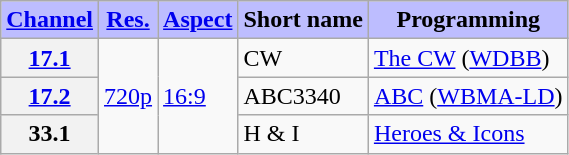<table class="wikitable">
<tr>
<th style="background-color: #bdbdff" scope = "col"><a href='#'>Channel</a></th>
<th style="background-color: #bdbdff" scope = "col"><a href='#'>Res.</a></th>
<th style="background-color: #bdbdff" scope = "col"><a href='#'>Aspect</a></th>
<th style="background-color: #bdbdff" scope = "col">Short name</th>
<th style="background-color: #bdbdff" scope = "col">Programming</th>
</tr>
<tr>
<th scope = "row"><a href='#'>17.1</a></th>
<td rowspan=3><a href='#'>720p</a></td>
<td rowspan=3><a href='#'>16:9</a></td>
<td>CW</td>
<td><a href='#'>The CW</a> (<a href='#'>WDBB</a>)</td>
</tr>
<tr>
<th scope = "row"><a href='#'>17.2</a></th>
<td>ABC3340</td>
<td><a href='#'>ABC</a> (<a href='#'>WBMA-LD</a>)</td>
</tr>
<tr>
<th scope = "row">33.1</th>
<td>H & I</td>
<td><a href='#'>Heroes & Icons</a></td>
</tr>
</table>
